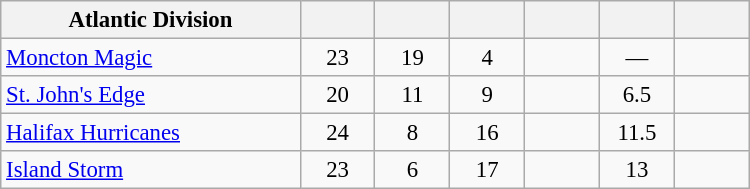<table class="wikitable" width="500" style="font-size:95%; text-align:center">
<tr>
<th width="30%">Atlantic Division</th>
<th width="7.5%"></th>
<th width="7.5%"></th>
<th width="7.5%"></th>
<th width="7.5%"></th>
<th width="7.5%"></th>
<th width="7.5%"></th>
</tr>
<tr>
<td style="text-align:left;"><a href='#'>Moncton Magic</a></td>
<td>23</td>
<td>19</td>
<td>4</td>
<td></td>
<td>—</td>
<td></td>
</tr>
<tr>
<td style="text-align:left;"><a href='#'>St. John's Edge</a></td>
<td>20</td>
<td>11</td>
<td>9</td>
<td></td>
<td>6.5</td>
<td></td>
</tr>
<tr>
<td style="text-align:left;"><a href='#'>Halifax Hurricanes</a></td>
<td>24</td>
<td>8</td>
<td>16</td>
<td></td>
<td>11.5</td>
<td></td>
</tr>
<tr>
<td style="text-align:left;"><a href='#'>Island Storm</a></td>
<td>23</td>
<td>6</td>
<td>17</td>
<td></td>
<td>13</td>
<td></td>
</tr>
</table>
